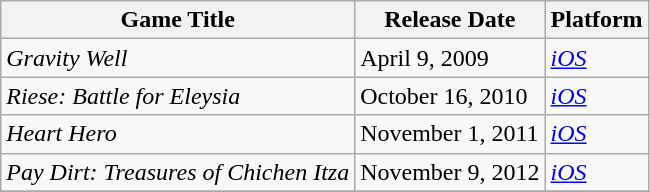<table class="wikitable">
<tr>
<th>Game Title</th>
<th>Release Date</th>
<th>Platform</th>
</tr>
<tr>
<td><em>Gravity Well</em></td>
<td>April 9, 2009</td>
<td><em><a href='#'>iOS</a></em></td>
</tr>
<tr>
<td><em>Riese: Battle for Eleysia</em></td>
<td>October 16, 2010</td>
<td><em><a href='#'>iOS</a></em></td>
</tr>
<tr>
<td><em>Heart Hero</em></td>
<td>November 1, 2011</td>
<td><em><a href='#'>iOS</a></em></td>
</tr>
<tr>
<td><em>Pay Dirt: Treasures of Chichen Itza</em></td>
<td>November 9, 2012</td>
<td><em><a href='#'>iOS</a></em></td>
</tr>
<tr>
</tr>
</table>
